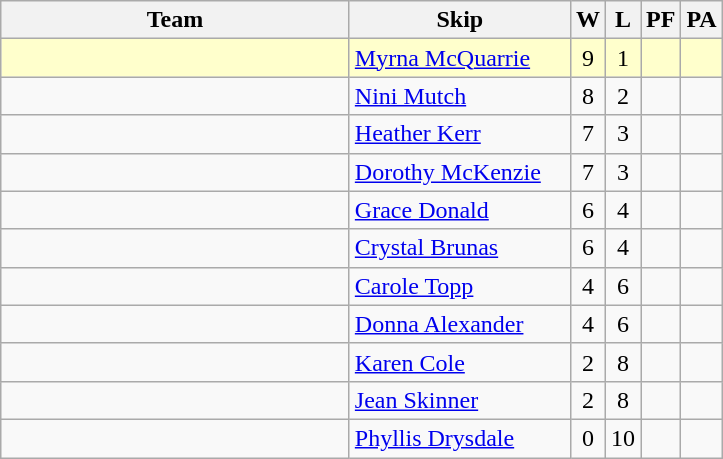<table class="wikitable" style="text-align: center;">
<tr>
<th bgcolor="#efefef" width="225">Team</th>
<th bgcolor="#efefef" width="140">Skip</th>
<th bgcolor="#efefef" width="15">W</th>
<th bgcolor="#efefef" width="15">L</th>
<th bgcolor="#efefef" width="15">PF</th>
<th bgcolor="#efefef" width="15">PA</th>
</tr>
<tr bgcolor="#ffffcc">
<td style="text-align: left;"></td>
<td style="text-align: left;"><a href='#'>Myrna McQuarrie</a></td>
<td>9</td>
<td>1</td>
<td></td>
<td></td>
</tr>
<tr>
<td style="text-align: left;"></td>
<td style="text-align: left;"><a href='#'>Nini Mutch</a></td>
<td>8</td>
<td>2</td>
<td></td>
<td></td>
</tr>
<tr>
<td style="text-align: left;"></td>
<td style="text-align: left;"><a href='#'>Heather Kerr</a></td>
<td>7</td>
<td>3</td>
<td></td>
<td></td>
</tr>
<tr>
<td style="text-align: left;"></td>
<td style="text-align: left;"><a href='#'>Dorothy McKenzie</a></td>
<td>7</td>
<td>3</td>
<td></td>
<td></td>
</tr>
<tr>
<td style="text-align: left;"></td>
<td style="text-align: left;"><a href='#'>Grace Donald</a></td>
<td>6</td>
<td>4</td>
<td></td>
<td></td>
</tr>
<tr>
<td style="text-align: left;"></td>
<td style="text-align: left;"><a href='#'>Crystal Brunas</a></td>
<td>6</td>
<td>4</td>
<td></td>
<td></td>
</tr>
<tr>
<td style="text-align: left;"></td>
<td style="text-align: left;"><a href='#'>Carole Topp</a></td>
<td>4</td>
<td>6</td>
<td></td>
<td></td>
</tr>
<tr>
<td style="text-align: left;"></td>
<td style="text-align: left;"><a href='#'>Donna Alexander</a></td>
<td>4</td>
<td>6</td>
<td></td>
<td></td>
</tr>
<tr>
<td style="text-align: left;"></td>
<td style="text-align: left;"><a href='#'>Karen Cole</a></td>
<td>2</td>
<td>8</td>
<td></td>
<td></td>
</tr>
<tr>
<td style="text-align: left;"></td>
<td style="text-align: left;"><a href='#'>Jean Skinner</a></td>
<td>2</td>
<td>8</td>
<td></td>
<td></td>
</tr>
<tr>
<td style="text-align: left;"></td>
<td style="text-align: left;"><a href='#'>Phyllis Drysdale</a></td>
<td>0</td>
<td>10</td>
<td></td>
<td></td>
</tr>
</table>
